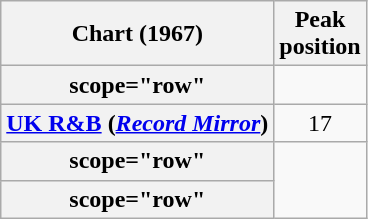<table class="wikitable sortable plainrowheaders">
<tr>
<th align="left">Chart (1967)</th>
<th style="text-align:center;">Peak<br>position</th>
</tr>
<tr>
<th>scope="row" </th>
</tr>
<tr>
<th scope="row"><a href='#'>UK R&B</a> (<em><a href='#'>Record Mirror</a></em>)</th>
<td align="center">17</td>
</tr>
<tr>
<th>scope="row" </th>
</tr>
<tr>
<th>scope="row" </th>
</tr>
</table>
